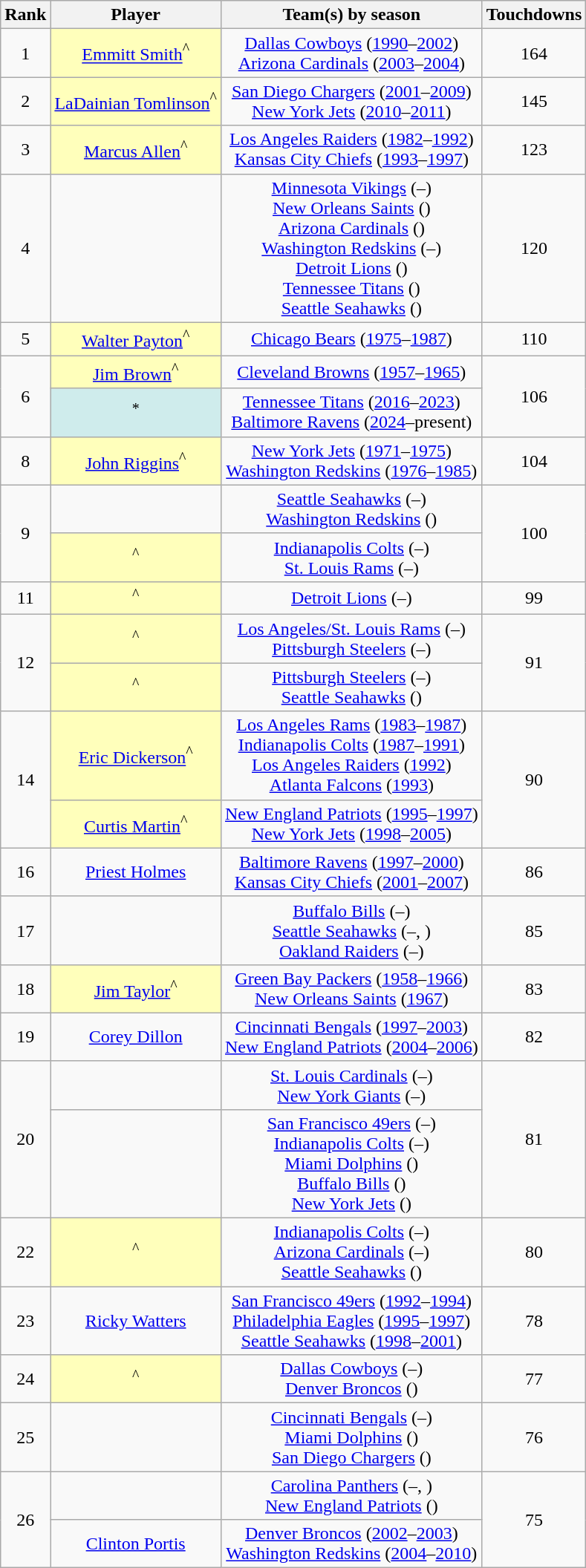<table class="wikitable sortable" style="text-align:center;">
<tr>
<th>Rank</th>
<th>Player</th>
<th>Team(s) by season</th>
<th>Touchdowns</th>
</tr>
<tr>
<td>1</td>
<td style="background:#ffb;"><a href='#'>Emmitt Smith</a><sup>^</sup></td>
<td><a href='#'>Dallas Cowboys</a> (<a href='#'>1990</a>–<a href='#'>2002</a>)<br><a href='#'>Arizona Cardinals</a> (<a href='#'>2003</a>–<a href='#'>2004</a>)</td>
<td>164</td>
</tr>
<tr>
<td>2</td>
<td style="background:#ffb;"><a href='#'>LaDainian Tomlinson</a><sup>^</sup></td>
<td><a href='#'>San Diego Chargers</a> (<a href='#'>2001</a>–<a href='#'>2009</a>)<br><a href='#'>New York Jets</a> (<a href='#'>2010</a>–<a href='#'>2011</a>)</td>
<td>145</td>
</tr>
<tr>
<td>3</td>
<td style="background:#ffb;"><a href='#'>Marcus Allen</a><sup>^</sup></td>
<td><a href='#'>Los Angeles Raiders</a> (<a href='#'>1982</a>–<a href='#'>1992</a>)<br><a href='#'>Kansas City Chiefs</a> (<a href='#'>1993</a>–<a href='#'>1997</a>)</td>
<td>123</td>
</tr>
<tr>
<td>4</td>
<td></td>
<td><a href='#'>Minnesota Vikings</a> (–)<br><a href='#'>New Orleans Saints</a> ()<br><a href='#'>Arizona Cardinals</a> ()<br><a href='#'>Washington Redskins</a> (–)<br><a href='#'>Detroit Lions</a> ()<br><a href='#'>Tennessee Titans</a> ()<br><a href='#'>Seattle Seahawks</a> ()</td>
<td>120</td>
</tr>
<tr>
<td>5</td>
<td style="background:#ffb;"><a href='#'>Walter Payton</a><sup>^</sup></td>
<td><a href='#'>Chicago Bears</a> (<a href='#'>1975</a>–<a href='#'>1987</a>)</td>
<td>110</td>
</tr>
<tr>
<td rowspan=2>6</td>
<td style="background:#ffb;"><a href='#'>Jim Brown</a><sup>^</sup></td>
<td><a href='#'>Cleveland Browns</a> (<a href='#'>1957</a>–<a href='#'>1965</a>)</td>
<td rowspan=2>106</td>
</tr>
<tr>
<td style="background:#cfecec;"><sup>*</sup></td>
<td><a href='#'>Tennessee Titans</a> (<a href='#'>2016</a>–<a href='#'>2023</a>)<br><a href='#'>Baltimore Ravens</a> (<a href='#'>2024</a>–present)</td>
</tr>
<tr>
<td>8</td>
<td style="background:#ffb;"><a href='#'>John Riggins</a><sup>^</sup></td>
<td><a href='#'>New York Jets</a> (<a href='#'>1971</a>–<a href='#'>1975</a>)<br><a href='#'>Washington Redskins</a> (<a href='#'>1976</a>–<a href='#'>1985</a>)</td>
<td>104</td>
</tr>
<tr>
<td rowspan=2>9</td>
<td></td>
<td><a href='#'>Seattle Seahawks</a> (–)<br><a href='#'>Washington Redskins</a> ()</td>
<td rowspan=2>100</td>
</tr>
<tr>
<td style="background:#ffb;"><sup>^</sup></td>
<td><a href='#'>Indianapolis Colts</a> (–)<br><a href='#'>St. Louis Rams</a> (–)</td>
</tr>
<tr>
<td>11</td>
<td style="background:#ffb;"><sup>^</sup></td>
<td><a href='#'>Detroit Lions</a> (–)</td>
<td>99</td>
</tr>
<tr>
<td rowspan=2>12</td>
<td style="background:#ffb;"><sup>^</sup></td>
<td><a href='#'>Los Angeles/St. Louis Rams</a> (–)<br><a href='#'>Pittsburgh Steelers</a> (–)</td>
<td rowspan=2>91</td>
</tr>
<tr>
<td style="background:#ffb;"><sup>^</sup></td>
<td><a href='#'>Pittsburgh Steelers</a> (–)<br><a href='#'>Seattle Seahawks</a> ()</td>
</tr>
<tr>
<td rowspan=2>14</td>
<td style="background:#ffb;"><a href='#'>Eric Dickerson</a><sup>^</sup></td>
<td><a href='#'>Los Angeles Rams</a> (<a href='#'>1983</a>–<a href='#'>1987</a>)<br><a href='#'>Indianapolis Colts</a> (<a href='#'>1987</a>–<a href='#'>1991</a>)<br><a href='#'>Los Angeles Raiders</a> (<a href='#'>1992</a>)<br><a href='#'>Atlanta Falcons</a> (<a href='#'>1993</a>)</td>
<td rowspan=2>90</td>
</tr>
<tr>
<td style="background:#ffb;"><a href='#'>Curtis Martin</a><sup>^</sup></td>
<td><a href='#'>New England Patriots</a> (<a href='#'>1995</a>–<a href='#'>1997</a>)<br><a href='#'>New York Jets</a> (<a href='#'>1998</a>–<a href='#'>2005</a>)</td>
</tr>
<tr>
<td>16</td>
<td><a href='#'>Priest Holmes</a></td>
<td><a href='#'>Baltimore Ravens</a> (<a href='#'>1997</a>–<a href='#'>2000</a>)<br><a href='#'>Kansas City Chiefs</a> (<a href='#'>2001</a>–<a href='#'>2007</a>)</td>
<td>86</td>
</tr>
<tr>
<td>17</td>
<td></td>
<td><a href='#'>Buffalo Bills</a> (–)<br><a href='#'>Seattle Seahawks</a> (–, )<br><a href='#'>Oakland Raiders</a> (–)</td>
<td>85</td>
</tr>
<tr>
<td>18</td>
<td style="background:#ffb;"><a href='#'>Jim Taylor</a><sup>^</sup></td>
<td><a href='#'>Green Bay Packers</a> (<a href='#'>1958</a>–<a href='#'>1966</a>)<br><a href='#'>New Orleans Saints</a> (<a href='#'>1967</a>)</td>
<td>83</td>
</tr>
<tr>
<td>19</td>
<td><a href='#'>Corey Dillon</a></td>
<td><a href='#'>Cincinnati Bengals</a> (<a href='#'>1997</a>–<a href='#'>2003</a>)<br><a href='#'>New England Patriots</a> (<a href='#'>2004</a>–<a href='#'>2006</a>)</td>
<td>82</td>
</tr>
<tr>
<td rowspan=2>20</td>
<td></td>
<td><a href='#'>St. Louis Cardinals</a> (–)<br><a href='#'>New York Giants</a> (–)</td>
<td rowspan=2>81</td>
</tr>
<tr>
<td></td>
<td><a href='#'>San Francisco 49ers</a> (–)<br><a href='#'>Indianapolis Colts</a> (–)<br><a href='#'>Miami Dolphins</a> ()<br><a href='#'>Buffalo Bills</a> ()<br><a href='#'>New York Jets</a> ()</td>
</tr>
<tr>
<td>22</td>
<td style="background:#ffb;"><sup>^</sup></td>
<td><a href='#'>Indianapolis Colts</a> (–)<br><a href='#'>Arizona Cardinals</a> (–)<br><a href='#'>Seattle Seahawks</a> ()</td>
<td>80</td>
</tr>
<tr>
<td>23</td>
<td><a href='#'>Ricky Watters</a></td>
<td><a href='#'>San Francisco 49ers</a> (<a href='#'>1992</a>–<a href='#'>1994</a>)<br><a href='#'>Philadelphia Eagles</a> (<a href='#'>1995</a>–<a href='#'>1997</a>)<br><a href='#'>Seattle Seahawks</a> (<a href='#'>1998</a>–<a href='#'>2001</a>)</td>
<td>78</td>
</tr>
<tr>
<td>24</td>
<td style="background:#ffb;"><sup>^</sup></td>
<td><a href='#'>Dallas Cowboys</a> (–)<br><a href='#'>Denver Broncos</a> ()</td>
<td>77</td>
</tr>
<tr>
<td>25</td>
<td></td>
<td><a href='#'>Cincinnati Bengals</a> (–)<br><a href='#'>Miami Dolphins</a> ()<br><a href='#'>San Diego Chargers</a> ()</td>
<td>76</td>
</tr>
<tr>
<td rowspan=2>26</td>
<td></td>
<td><a href='#'>Carolina Panthers</a> (–, )<br><a href='#'>New England Patriots</a> ()</td>
<td rowspan=2>75</td>
</tr>
<tr>
<td><a href='#'>Clinton Portis</a></td>
<td><a href='#'>Denver Broncos</a> (<a href='#'>2002</a>–<a href='#'>2003</a>)<br><a href='#'>Washington Redskins</a> (<a href='#'>2004</a>–<a href='#'>2010</a>)</td>
</tr>
</table>
